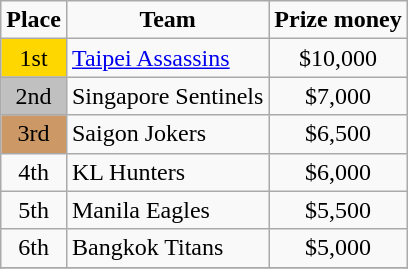<table class="wikitable" style="text-align:left">
<tr>
<td style="text-align:center"><strong>Place</strong></td>
<td style="text-align:center"><strong>Team</strong></td>
<td style="text-align:center"><strong>Prize money</strong></td>
</tr>
<tr>
<td style="text-align:center; background:gold;">1st</td>
<td> <a href='#'>Taipei Assassins</a></td>
<td style="text-align:center">$10,000</td>
</tr>
<tr>
<td style="text-align:center; background:silver;">2nd</td>
<td> Singapore Sentinels</td>
<td style="text-align:center">$7,000</td>
</tr>
<tr>
<td style="text-align:center; background:#c96;">3rd</td>
<td> Saigon Jokers</td>
<td style="text-align:center">$6,500</td>
</tr>
<tr>
<td style="text-align:center">4th</td>
<td> KL Hunters</td>
<td style="text-align:center">$6,000</td>
</tr>
<tr>
<td style="text-align:center">5th</td>
<td> Manila Eagles</td>
<td style="text-align:center">$5,500</td>
</tr>
<tr>
<td style="text-align:center">6th</td>
<td> Bangkok Titans</td>
<td style="text-align:center">$5,000</td>
</tr>
<tr>
</tr>
</table>
